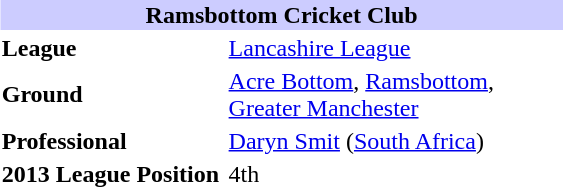<table width=30% border=0 style="float:right;">
<tr>
<th colspan=2 style="background:#ccf"><span><strong>Ramsbottom Cricket Club</strong></span></th>
</tr>
<tr>
<td width=40%><strong>League</strong></td>
<td><a href='#'>Lancashire League</a></td>
</tr>
<tr>
<td><strong>Ground</strong></td>
<td><a href='#'>Acre Bottom</a>, <a href='#'>Ramsbottom</a>, <a href='#'>Greater Manchester</a></td>
</tr>
<tr>
<td><strong>Professional</strong></td>
<td><a href='#'>Daryn Smit</a> (<a href='#'>South Africa</a>)</td>
</tr>
<tr>
<td><strong>2013 League Position</strong></td>
<td>4th</td>
</tr>
</table>
